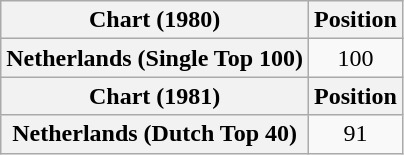<table class="wikitable plainrowheaders" style="text-align:center">
<tr>
<th>Chart (1980)</th>
<th>Position</th>
</tr>
<tr>
<th scope="row">Netherlands (Single Top 100)</th>
<td>100</td>
</tr>
<tr>
<th>Chart (1981)</th>
<th>Position</th>
</tr>
<tr>
<th scope="row">Netherlands (Dutch Top 40)</th>
<td>91</td>
</tr>
</table>
